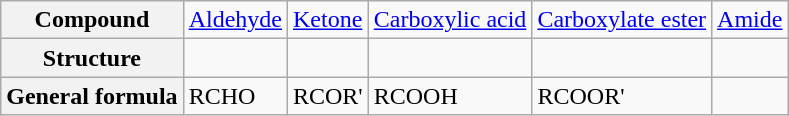<table class=wikitable>
<tr>
<th align="center"><strong>Compound</strong></th>
<td><a href='#'>Aldehyde</a></td>
<td><a href='#'>Ketone</a></td>
<td><a href='#'>Carboxylic acid</a></td>
<td><a href='#'>Carboxylate ester</a></td>
<td><a href='#'>Amide</a></td>
</tr>
<tr>
<th align="center"><strong>Structure</strong></th>
<td></td>
<td></td>
<td></td>
<td></td>
<td></td>
</tr>
<tr>
<th align="center"><strong>General formula</strong></th>
<td>RCHO</td>
<td>RCOR'</td>
<td>RCOOH</td>
<td>RCOOR'</td>
<td></td>
</tr>
</table>
